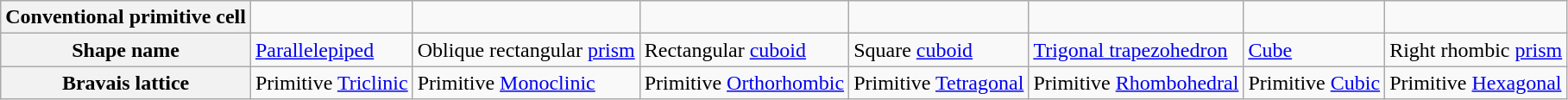<table class=wikitable>
<tr>
<th>Conventional primitive cell</th>
<td></td>
<td></td>
<td></td>
<td></td>
<td></td>
<td></td>
<td></td>
</tr>
<tr>
<th>Shape name</th>
<td><a href='#'>Parallelepiped</a></td>
<td>Oblique rectangular <a href='#'>prism</a></td>
<td>Rectangular <a href='#'>cuboid</a></td>
<td>Square <a href='#'>cuboid</a></td>
<td><a href='#'>Trigonal trapezohedron</a></td>
<td><a href='#'>Cube</a></td>
<td>Right rhombic <a href='#'>prism</a></td>
</tr>
<tr>
<th>Bravais lattice</th>
<td>Primitive <a href='#'>Triclinic</a></td>
<td>Primitive <a href='#'>Monoclinic</a></td>
<td>Primitive <a href='#'>Orthorhombic</a></td>
<td>Primitive <a href='#'>Tetragonal</a></td>
<td>Primitive <a href='#'>Rhombohedral</a></td>
<td>Primitive <a href='#'>Cubic</a></td>
<td>Primitive <a href='#'>Hexagonal</a></td>
</tr>
</table>
